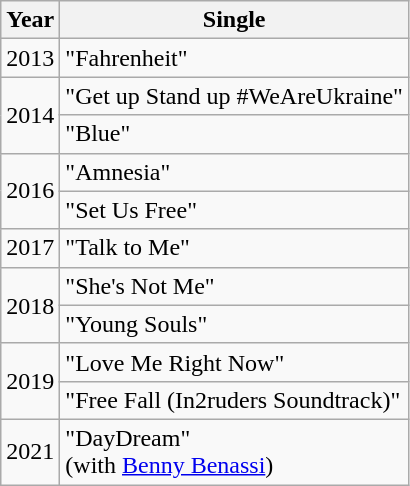<table class="wikitable">
<tr>
<th style="text-align:center;">Year</th>
<th style="text-align:center;">Single</th>
</tr>
<tr>
<td style="text-align:center;">2013</td>
<td align="left">"Fahrenheit"</td>
</tr>
<tr>
<td style="text-align:center;" rowspan="2">2014</td>
<td align="left">"Get up Stand up #WeAreUkraine"</td>
</tr>
<tr>
<td align="left">"Blue"</td>
</tr>
<tr>
<td style="text-align:center;" rowspan="2">2016</td>
<td align="left">"Amnesia"</td>
</tr>
<tr>
<td align="left">"Set Us Free"</td>
</tr>
<tr>
<td style="text-align:center;">2017</td>
<td align="left">"Talk to Me"</td>
</tr>
<tr>
<td style="text-align:center;" rowspan="2">2018</td>
<td align="left">"She's Not Me"</td>
</tr>
<tr>
<td align="left">"Young Souls"</td>
</tr>
<tr>
<td style="text-align:center;"rowspan="2">2019</td>
<td align="left">"Love Me Right Now"</td>
</tr>
<tr>
<td align="left">"Free Fall (In2ruders Soundtrack)"</td>
</tr>
<tr>
<td style="text-align:center;">2021</td>
<td align="left">"DayDream" <br><span>(with <a href='#'>Benny Benassi</a>)</span></td>
</tr>
</table>
